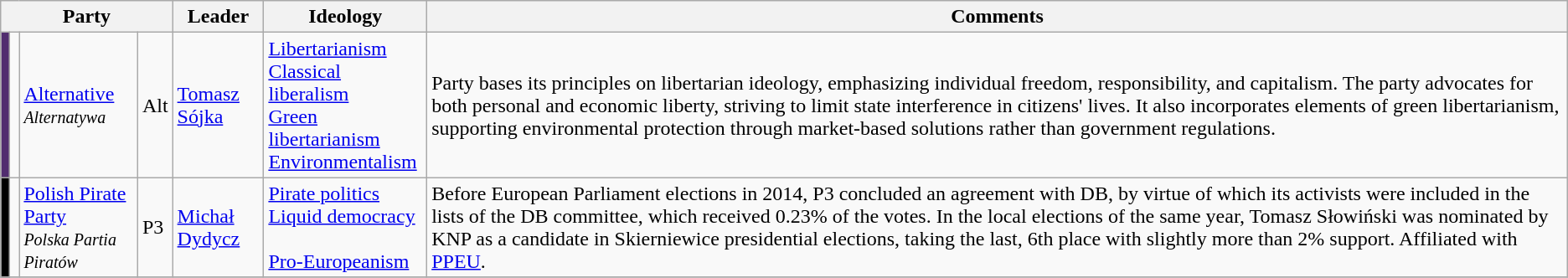<table class="wikitable sortable">
<tr>
<th colspan=4>Party</th>
<th>Leader</th>
<th>Ideology</th>
<th>Comments</th>
</tr>
<tr>
<td bgcolor="512d6f"></td>
<td></td>
<td><a href='#'>Alternative</a><br><small><em>Alternatywa</em></small></td>
<td>Alt</td>
<td><a href='#'>Tomasz Sójka</a></td>
<td><a href='#'>Libertarianism</a><br><a href='#'>Classical liberalism</a><br><a href='#'>Green libertarianism</a><br><a href='#'>Environmentalism</a></td>
<td>Party bases its principles on libertarian ideology, emphasizing individual freedom, responsibility, and capitalism. The party advocates for both personal and economic liberty, striving to limit state interference in citizens' lives. It also incorporates elements of green libertarianism, supporting environmental protection through market-based solutions rather than government regulations.</td>
</tr>
<tr>
<td bgcolor="#000000"></td>
<td style="text-align:center;"></td>
<td><a href='#'>Polish Pirate Party</a><br><small><em>Polska Partia Piratów</em><br></small></td>
<td>P3</td>
<td><a href='#'>Michał Dydycz</a></td>
<td><a href='#'>Pirate politics</a><br><a href='#'>Liquid democracy</a><br><br><a href='#'>Pro-Europeanism</a></td>
<td>Before European Parliament elections in 2014, P3 concluded an agreement with DB, by virtue of which its activists were included in the lists of the DB committee, which received 0.23% of the votes. In the local elections of the same year, Tomasz Słowiński was nominated by KNP as a candidate in Skierniewice presidential elections, taking the last, 6th place with slightly more than 2% support. Affiliated with <a href='#'>PPEU</a>.</td>
</tr>
<tr>
</tr>
</table>
